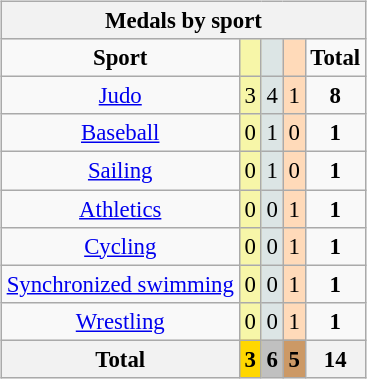<table class=wikitable style="font-size:95%; float:right">
<tr bgcolor=efefef>
<th colspan=7><strong>Medals by sport</strong></th>
</tr>
<tr align=center>
<td><strong>Sport</strong></td>
<td bgcolor=f7f6a8></td>
<td bgcolor=dce5e5></td>
<td bgcolor=ffdab9></td>
<td><strong>Total</strong></td>
</tr>
<tr align=center>
<td><a href='#'>Judo</a></td>
<td style="background:#F7F6A8;">3</td>
<td style="background:#DCE5E5;">4</td>
<td style="background:#FFDAB9;">1</td>
<td><strong>8</strong></td>
</tr>
<tr align=center>
<td><a href='#'>Baseball</a></td>
<td style="background:#F7F6A8;">0</td>
<td style="background:#DCE5E5;">1</td>
<td style="background:#FFDAB9;">0</td>
<td><strong>1</strong></td>
</tr>
<tr align=center>
<td><a href='#'>Sailing</a></td>
<td style="background:#F7F6A8;">0</td>
<td style="background:#DCE5E5;">1</td>
<td style="background:#FFDAB9;">0</td>
<td><strong>1</strong></td>
</tr>
<tr align=center>
<td><a href='#'>Athletics</a></td>
<td style="background:#F7F6A8;">0</td>
<td style="background:#DCE5E5;">0</td>
<td style="background:#FFDAB9;">1</td>
<td><strong>1</strong></td>
</tr>
<tr align=center>
<td><a href='#'>Cycling</a></td>
<td style="background:#F7F6A8;">0</td>
<td style="background:#DCE5E5;">0</td>
<td style="background:#FFDAB9;">1</td>
<td><strong>1</strong></td>
</tr>
<tr align=center>
<td><a href='#'>Synchronized swimming</a></td>
<td style="background:#F7F6A8;">0</td>
<td style="background:#DCE5E5;">0</td>
<td style="background:#FFDAB9;">1</td>
<td><strong>1</strong></td>
</tr>
<tr align=center>
<td><a href='#'>Wrestling</a></td>
<td style="background:#F7F6A8;">0</td>
<td style="background:#DCE5E5;">0</td>
<td style="background:#FFDAB9;">1</td>
<td><strong>1</strong></td>
</tr>
<tr align=center>
<th>Total</th>
<th style="background:gold">3</th>
<th style="background:silver">6</th>
<th style="background:#c96">5</th>
<th>14</th>
</tr>
</table>
